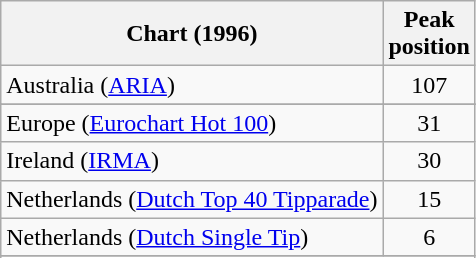<table class="wikitable sortable">
<tr>
<th>Chart (1996)</th>
<th>Peak<br>position</th>
</tr>
<tr>
<td>Australia (<a href='#'>ARIA</a>)</td>
<td align="center">107</td>
</tr>
<tr>
</tr>
<tr>
</tr>
<tr>
<td>Europe (<a href='#'>Eurochart Hot 100</a>)</td>
<td align="center">31</td>
</tr>
<tr>
<td>Ireland (<a href='#'>IRMA</a>)</td>
<td align="center">30</td>
</tr>
<tr>
<td>Netherlands (<a href='#'>Dutch Top 40 Tipparade</a>)</td>
<td align="center">15</td>
</tr>
<tr>
<td>Netherlands (<a href='#'>Dutch Single Tip</a>)</td>
<td align="center">6</td>
</tr>
<tr>
</tr>
<tr>
</tr>
<tr>
</tr>
</table>
